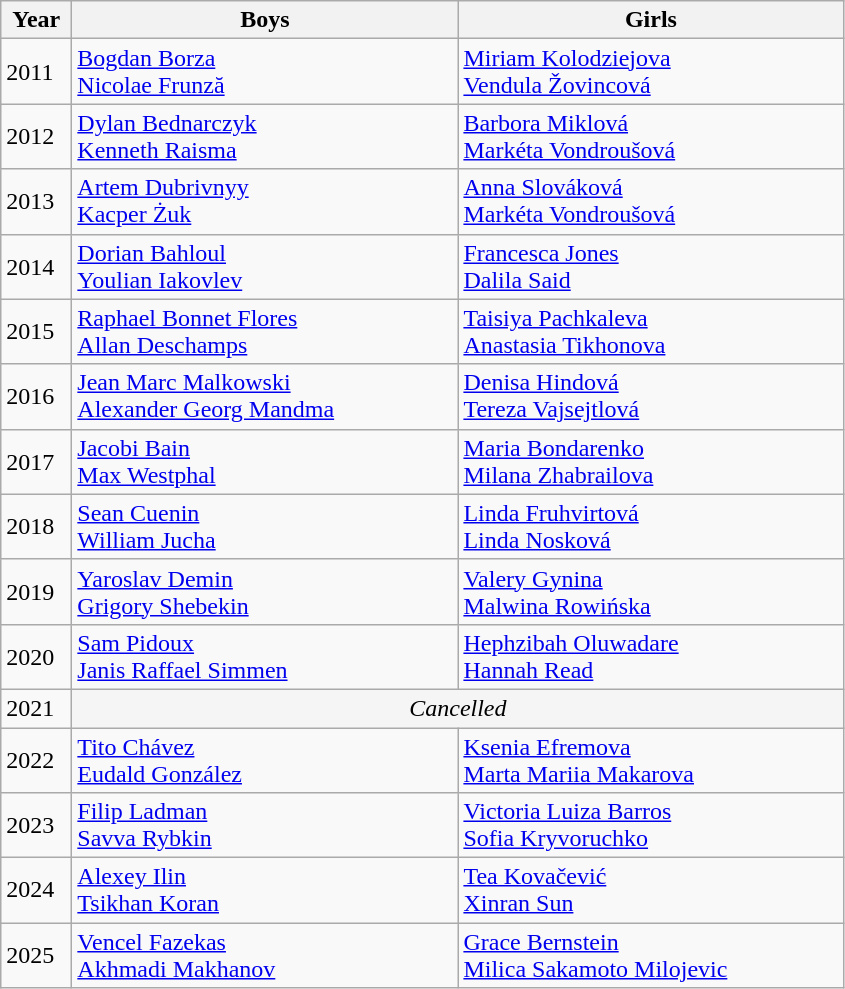<table class="wikitable">
<tr>
<th style="width:40px;">Year</th>
<th style="width:250px;">Boys</th>
<th width=250>Girls</th>
</tr>
<tr>
<td>2011</td>
<td> <a href='#'>Bogdan Borza</a> <br>  <a href='#'>Nicolae Frunză</a></td>
<td> <a href='#'>Miriam Kolodziejova</a> <br>  <a href='#'>Vendula Žovincová</a></td>
</tr>
<tr>
<td>2012</td>
<td> <a href='#'>Dylan Bednarczyk</a> <br>  <a href='#'>Kenneth Raisma</a></td>
<td> <a href='#'>Barbora Miklová</a> <br>  <a href='#'>Markéta Vondroušová</a></td>
</tr>
<tr>
<td>2013</td>
<td> <a href='#'>Artem Dubrivnyy</a> <br>  <a href='#'>Kacper Żuk</a></td>
<td> <a href='#'>Anna Slováková</a> <br>  <a href='#'>Markéta Vondroušová</a></td>
</tr>
<tr>
<td>2014</td>
<td> <a href='#'>Dorian Bahloul</a> <br>  <a href='#'>Youlian Iakovlev</a></td>
<td> <a href='#'>Francesca Jones</a> <br>  <a href='#'>Dalila Said</a></td>
</tr>
<tr>
<td>2015</td>
<td> <a href='#'>Raphael Bonnet Flores</a> <br> <a href='#'>Allan Deschamps</a></td>
<td> <a href='#'>Taisiya Pachkaleva</a> <br>  <a href='#'>Anastasia Tikhonova</a></td>
</tr>
<tr>
<td>2016</td>
<td> <a href='#'>Jean Marc Malkowski</a> <br>  <a href='#'>Alexander Georg Mandma</a></td>
<td> <a href='#'>Denisa Hindová</a> <br>  <a href='#'>Tereza Vajsejtlová</a></td>
</tr>
<tr>
<td>2017</td>
<td> <a href='#'>Jacobi Bain</a> <br>  <a href='#'>Max Westphal</a></td>
<td> <a href='#'>Maria Bondarenko</a> <br>  <a href='#'>Milana Zhabrailova</a></td>
</tr>
<tr>
<td>2018</td>
<td> <a href='#'>Sean Cuenin</a> <br>  <a href='#'>William Jucha</a></td>
<td> <a href='#'>Linda Fruhvirtová</a> <br>  <a href='#'>Linda Nosková</a></td>
</tr>
<tr>
<td>2019</td>
<td> <a href='#'>Yaroslav Demin</a> <br>  <a href='#'>Grigory Shebekin</a></td>
<td> <a href='#'>Valery Gynina</a> <br>  <a href='#'>Malwina Rowińska</a></td>
</tr>
<tr>
<td>2020</td>
<td> <a href='#'>Sam Pidoux</a> <br>  <a href='#'>Janis Raffael Simmen</a></td>
<td> <a href='#'>Hephzibah Oluwadare</a> <br>  <a href='#'>Hannah Read</a></td>
</tr>
<tr>
<td>2021</td>
<td bgcolor=f5f5f5 align=center colspan=3><em>Cancelled</em></td>
</tr>
<tr>
<td>2022</td>
<td>  <a href='#'>Tito Chávez</a> <br>  <a href='#'>Eudald González</a></td>
<td> <a href='#'>Ksenia Efremova</a> <br>  <a href='#'>Marta Mariia Makarova</a></td>
</tr>
<tr>
<td>2023</td>
<td> <a href='#'>Filip Ladman</a> <br>  <a href='#'>Savva Rybkin</a></td>
<td> <a href='#'>Victoria Luiza Barros</a> <br>  <a href='#'>Sofia Kryvoruchko</a></td>
</tr>
<tr>
<td>2024</td>
<td> <a href='#'>Alexey Ilin</a> <br>  <a href='#'>Tsikhan Koran</a></td>
<td> <a href='#'>Tea Kovačević</a> <br>  <a href='#'>Xinran Sun</a></td>
</tr>
<tr>
<td>2025</td>
<td> <a href='#'>Vencel Fazekas</a> <br>  <a href='#'>Akhmadi Makhanov</a></td>
<td> <a href='#'>Grace Bernstein</a> <br>  <a href='#'>Milica Sakamoto Milojevic</a></td>
</tr>
</table>
